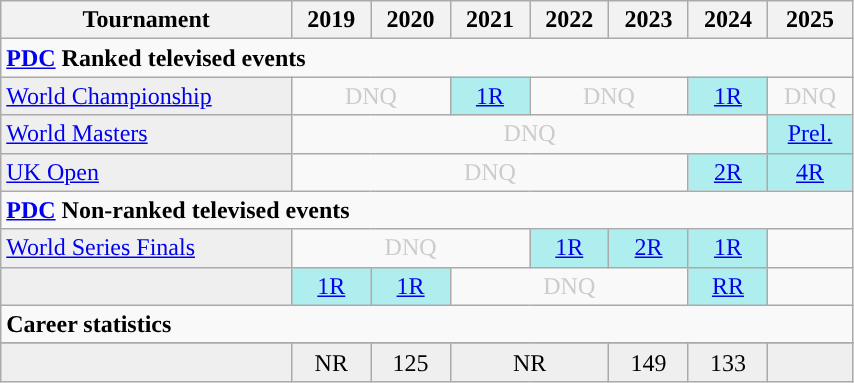<table class="wikitable" style="width:45%; margin:0";font-size:100%>
<tr>
<th>Tournament</th>
<th>2019</th>
<th>2020</th>
<th>2021</th>
<th>2022</th>
<th>2023</th>
<th>2024</th>
<th>2025</th>
</tr>
<tr>
<td colspan="10" style="text-align:left"><strong><a href='#'>PDC</a> Ranked televised events</strong></td>
</tr>
<tr>
<td style="background:#efefef;"><a href='#'>World Championship</a></td>
<td colspan="2" style="text-align:center; color:#ccc;">DNQ</td>
<td style="text-align:center; background:#afeeee;"><a href='#'>1R</a></td>
<td colspan="2" style="text-align:center; color:#ccc;">DNQ</td>
<td style="text-align:center; background:#afeeee;"><a href='#'>1R</a></td>
<td style="text-align:center; color:#ccc;">DNQ</td>
</tr>
<tr>
<td style="background:#efefef;"><a href='#'>World Masters</a></td>
<td colspan="6" style="text-align:center; color:#ccc;">DNQ</td>
<td style="text-align:center; background:#afeeee;"><a href='#'>Prel.</a></td>
</tr>
<tr>
<td style="background:#efefef;"><a href='#'>UK Open</a></td>
<td colspan="5" style="text-align:center; color:#ccc;">DNQ</td>
<td style="text-align:center; background:#afeeee;"><a href='#'>2R</a></td>
<td style="text-align:center; background:#afeeee;"><a href='#'>4R</a></td>
</tr>
<tr>
<td colspan="10" style="text-align:left"><strong><a href='#'>PDC</a> Non-ranked televised events</strong></td>
</tr>
<tr>
<td style="background:#efefef;"><a href='#'>World Series Finals</a></td>
<td colspan="3" style="text-align:center; color:#ccc;">DNQ</td>
<td style="text-align:center; background:#afeeee;"><a href='#'>1R</a></td>
<td style="text-align:center; background:#afeeee;"><a href='#'>2R</a></td>
<td style="text-align:center; background:#afeeee;"><a href='#'>1R</a></td>
<td></td>
</tr>
<tr>
<td style="background:#efefef;"></td>
<td style="text-align:center; background:#afeeee;"><a href='#'>1R</a></td>
<td style="text-align:center; background:#afeeee;"><a href='#'>1R</a></td>
<td colspan="3" style="text-align:center; color:#ccc;">DNQ</td>
<td style="text-align:center; background:#afeeee;"><a href='#'>RR</a></td>
<td></td>
</tr>
<tr>
<td colspan="13" align="left"><strong>Career statistics</strong></td>
</tr>
<tr>
</tr>
<tr bgcolor="efefef">
<td align="left"></td>
<td style="text-align:center;">NR</td>
<td style="text-align:center;">125</td>
<td colspan="2" style="text-align:center;">NR</td>
<td style="text-align:center;">149</td>
<td style="text-align:center;">133</td>
<td></td>
</tr>
</table>
